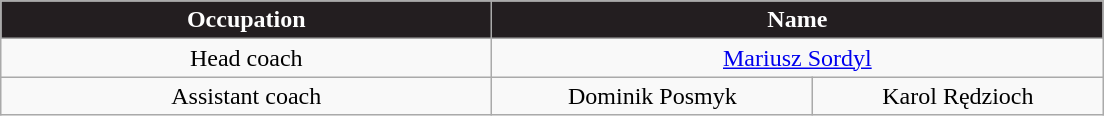<table class="wikitable" style="font-size:100%; text-align:center">
<tr>
<th style="width:20em; color:#FEFEFE; background-color:#231E20">Occupation</th>
<th colspan="2" style="width:25em; color:#FEFEFE; background-color:#231E20">Name</th>
</tr>
<tr>
<td>Head coach</td>
<td colspan="2"> <a href='#'>Mariusz Sordyl</a></td>
</tr>
<tr>
<td>Assistant coach</td>
<td> Dominik Posmyk</td>
<td> Karol Rędzioch</td>
</tr>
</table>
